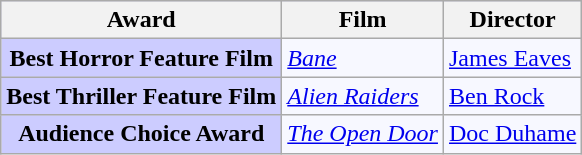<table class="wikitable sortable">
<tr style=background:#ccccff>
<th>Award</th>
<th>Film</th>
<th>Director</th>
</tr>
<tr>
<th style="background: #ccccff;">Best Horror Feature Film</th>
<td style="background: #f7f8ff; white-space: nowrap;"><em><a href='#'>Bane</a></em></td>
<td style="background: #f7f8ff; white-space: nowrap;"><a href='#'>James Eaves</a></td>
</tr>
<tr>
<th style="background: #ccccff;">Best Thriller Feature Film</th>
<td style="background: #f7f8ff; white-space: nowrap;"><em><a href='#'>Alien Raiders</a></em></td>
<td style="background: #f7f8ff; white-space: nowrap;"><a href='#'>Ben Rock</a></td>
</tr>
<tr>
<th style="background: #ccccff;">Audience Choice Award</th>
<td style="background: #f7f8ff; white-space: nowrap;"><em><a href='#'>The Open Door</a></em></td>
<td style="background: #f7f8ff; white-space: nowrap;"><a href='#'>Doc Duhame</a></td>
</tr>
</table>
